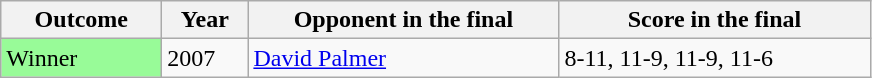<table class="sortable wikitable">
<tr>
<th width="100">Outcome</th>
<th width="50">Year</th>
<th width="200">Opponent in the final</th>
<th width="200">Score in the final</th>
</tr>
<tr>
<td bgcolor="98FB98">Winner</td>
<td>2007</td>
<td>   <a href='#'>David Palmer</a></td>
<td>8-11, 11-9, 11-9, 11-6</td>
</tr>
</table>
